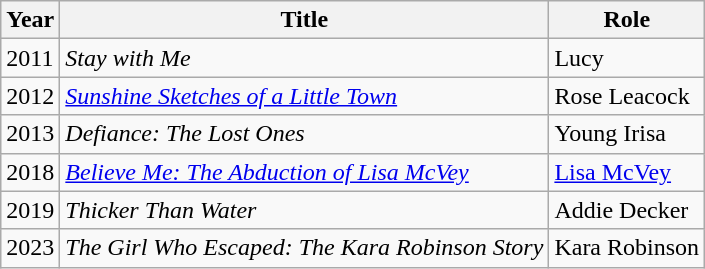<table class="wikitable unsortable">
<tr>
<th>Year</th>
<th>Title</th>
<th>Role</th>
</tr>
<tr>
<td>2011</td>
<td><em>Stay with Me</em></td>
<td>Lucy</td>
</tr>
<tr>
<td>2012</td>
<td><em> <a href='#'>Sunshine Sketches of a Little Town</a></em></td>
<td>Rose Leacock</td>
</tr>
<tr>
<td>2013</td>
<td><em>Defiance: The Lost Ones</em></td>
<td>Young Irisa</td>
</tr>
<tr>
<td>2018</td>
<td><em><a href='#'>Believe Me: The Abduction of Lisa McVey</a></em></td>
<td><a href='#'>Lisa McVey</a></td>
</tr>
<tr>
<td>2019</td>
<td><em>Thicker Than Water </em></td>
<td>Addie Decker</td>
</tr>
<tr>
<td>2023</td>
<td><em>The Girl Who Escaped: The Kara Robinson Story</em></td>
<td>Kara Robinson</td>
</tr>
</table>
